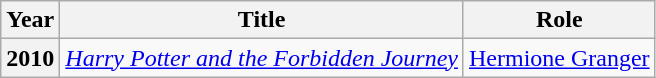<table class="wikitable plainrowheaders sortable">
<tr>
<th scope="col">Year</th>
<th scope="col">Title</th>
<th scope="col">Role</th>
</tr>
<tr>
<th scope="row">2010</th>
<td><em><a href='#'>Harry Potter and the Forbidden Journey</a></em></td>
<td><a href='#'>Hermione Granger</a></td>
</tr>
</table>
